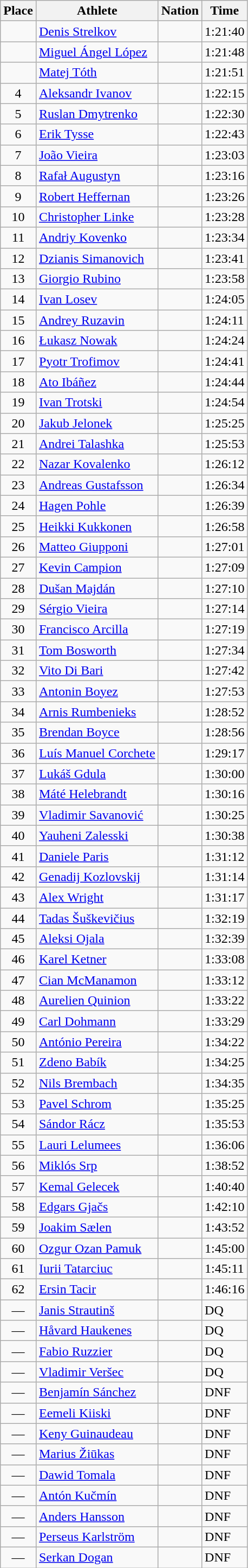<table class=wikitable>
<tr>
<th>Place</th>
<th>Athlete</th>
<th>Nation</th>
<th>Time</th>
</tr>
<tr>
<td align=center></td>
<td><a href='#'>Denis Strelkov</a></td>
<td></td>
<td>1:21:40</td>
</tr>
<tr>
<td align=center></td>
<td><a href='#'>Miguel Ángel López</a></td>
<td></td>
<td>1:21:48</td>
</tr>
<tr>
<td align=center></td>
<td><a href='#'>Matej Tóth</a></td>
<td></td>
<td>1:21:51</td>
</tr>
<tr>
<td align=center>4</td>
<td><a href='#'>Aleksandr Ivanov</a></td>
<td></td>
<td>1:22:15</td>
</tr>
<tr>
<td align=center>5</td>
<td><a href='#'>Ruslan Dmytrenko</a></td>
<td></td>
<td>1:22:30</td>
</tr>
<tr>
<td align=center>6</td>
<td><a href='#'>Erik Tysse</a></td>
<td></td>
<td>1:22:43</td>
</tr>
<tr>
<td align=center>7</td>
<td><a href='#'>João Vieira</a></td>
<td></td>
<td>1:23:03</td>
</tr>
<tr>
<td align=center>8</td>
<td><a href='#'>Rafał Augustyn</a></td>
<td></td>
<td>1:23:16</td>
</tr>
<tr>
<td align=center>9</td>
<td><a href='#'>Robert Heffernan</a></td>
<td></td>
<td>1:23:26</td>
</tr>
<tr>
<td align=center>10</td>
<td><a href='#'>Christopher Linke</a></td>
<td></td>
<td>1:23:28</td>
</tr>
<tr>
<td align=center>11</td>
<td><a href='#'>Andriy Kovenko</a></td>
<td></td>
<td>1:23:34</td>
</tr>
<tr>
<td align=center>12</td>
<td><a href='#'>Dzianis Simanovich</a></td>
<td></td>
<td>1:23:41</td>
</tr>
<tr>
<td align=center>13</td>
<td><a href='#'>Giorgio Rubino</a></td>
<td></td>
<td>1:23:58</td>
</tr>
<tr>
<td align=center>14</td>
<td><a href='#'>Ivan Losev</a></td>
<td></td>
<td>1:24:05</td>
</tr>
<tr>
<td align=center>15</td>
<td><a href='#'>Andrey Ruzavin</a></td>
<td></td>
<td>1:24:11</td>
</tr>
<tr>
<td align=center>16</td>
<td><a href='#'>Łukasz Nowak</a></td>
<td></td>
<td>1:24:24</td>
</tr>
<tr>
<td align=center>17</td>
<td><a href='#'>Pyotr Trofimov</a></td>
<td></td>
<td>1:24:41</td>
</tr>
<tr>
<td align=center>18</td>
<td><a href='#'>Ato Ibáñez</a></td>
<td></td>
<td>1:24:44</td>
</tr>
<tr>
<td align=center>19</td>
<td><a href='#'>Ivan Trotski</a></td>
<td></td>
<td>1:24:54</td>
</tr>
<tr>
<td align=center>20</td>
<td><a href='#'>Jakub Jelonek</a></td>
<td></td>
<td>1:25:25</td>
</tr>
<tr>
<td align=center>21</td>
<td><a href='#'>Andrei Talashka</a></td>
<td></td>
<td>1:25:53</td>
</tr>
<tr>
<td align=center>22</td>
<td><a href='#'>Nazar Kovalenko</a></td>
<td></td>
<td>1:26:12</td>
</tr>
<tr>
<td align=center>23</td>
<td><a href='#'>Andreas Gustafsson</a></td>
<td></td>
<td>1:26:34</td>
</tr>
<tr>
<td align=center>24</td>
<td><a href='#'>Hagen Pohle</a></td>
<td></td>
<td>1:26:39</td>
</tr>
<tr>
<td align=center>25</td>
<td><a href='#'>Heikki Kukkonen</a></td>
<td></td>
<td>1:26:58</td>
</tr>
<tr>
<td align=center>26</td>
<td><a href='#'>Matteo Giupponi</a></td>
<td></td>
<td>1:27:01</td>
</tr>
<tr>
<td align=center>27</td>
<td><a href='#'>Kevin Campion</a></td>
<td></td>
<td>1:27:09</td>
</tr>
<tr>
<td align=center>28</td>
<td><a href='#'>Dušan Majdán</a></td>
<td></td>
<td>1:27:10</td>
</tr>
<tr>
<td align=center>29</td>
<td><a href='#'>Sérgio Vieira</a></td>
<td></td>
<td>1:27:14</td>
</tr>
<tr>
<td align=center>30</td>
<td><a href='#'>Francisco Arcilla</a></td>
<td></td>
<td>1:27:19</td>
</tr>
<tr>
<td align=center>31</td>
<td><a href='#'>Tom Bosworth</a></td>
<td></td>
<td>1:27:34</td>
</tr>
<tr>
<td align=center>32</td>
<td><a href='#'>Vito Di Bari</a></td>
<td></td>
<td>1:27:42</td>
</tr>
<tr>
<td align=center>33</td>
<td><a href='#'>Antonin Boyez</a></td>
<td></td>
<td>1:27:53</td>
</tr>
<tr>
<td align=center>34</td>
<td><a href='#'>Arnis Rumbenieks</a></td>
<td></td>
<td>1:28:52</td>
</tr>
<tr>
<td align=center>35</td>
<td><a href='#'>Brendan Boyce</a></td>
<td></td>
<td>1:28:56</td>
</tr>
<tr>
<td align=center>36</td>
<td><a href='#'>Luís Manuel Corchete</a></td>
<td></td>
<td>1:29:17</td>
</tr>
<tr>
<td align=center>37</td>
<td><a href='#'>Lukáš Gdula</a></td>
<td></td>
<td>1:30:00</td>
</tr>
<tr>
<td align=center>38</td>
<td><a href='#'>Máté Helebrandt</a></td>
<td></td>
<td>1:30:16</td>
</tr>
<tr>
<td align=center>39</td>
<td><a href='#'>Vladimir Savanović</a></td>
<td></td>
<td>1:30:25</td>
</tr>
<tr>
<td align=center>40</td>
<td><a href='#'>Yauheni Zalesski</a></td>
<td></td>
<td>1:30:38</td>
</tr>
<tr>
<td align=center>41</td>
<td><a href='#'>Daniele Paris</a></td>
<td></td>
<td>1:31:12</td>
</tr>
<tr>
<td align=center>42</td>
<td><a href='#'>Genadij Kozlovskij</a></td>
<td></td>
<td>1:31:14</td>
</tr>
<tr>
<td align=center>43</td>
<td><a href='#'>Alex Wright</a></td>
<td></td>
<td>1:31:17</td>
</tr>
<tr>
<td align=center>44</td>
<td><a href='#'>Tadas Šuškevičius</a></td>
<td></td>
<td>1:32:19</td>
</tr>
<tr>
<td align=center>45</td>
<td><a href='#'>Aleksi Ojala</a></td>
<td></td>
<td>1:32:39</td>
</tr>
<tr>
<td align=center>46</td>
<td><a href='#'>Karel Ketner</a></td>
<td></td>
<td>1:33:08</td>
</tr>
<tr>
<td align=center>47</td>
<td><a href='#'>Cian McManamon</a></td>
<td></td>
<td>1:33:12</td>
</tr>
<tr>
<td align=center>48</td>
<td><a href='#'>Aurelien Quinion</a></td>
<td></td>
<td>1:33:22</td>
</tr>
<tr>
<td align=center>49</td>
<td><a href='#'>Carl Dohmann</a></td>
<td></td>
<td>1:33:29</td>
</tr>
<tr>
<td align=center>50</td>
<td><a href='#'>António Pereira</a></td>
<td></td>
<td>1:34:22</td>
</tr>
<tr>
<td align=center>51</td>
<td><a href='#'>Zdeno Babík</a></td>
<td></td>
<td>1:34:25</td>
</tr>
<tr>
<td align=center>52</td>
<td><a href='#'>Nils Brembach</a></td>
<td></td>
<td>1:34:35</td>
</tr>
<tr>
<td align=center>53</td>
<td><a href='#'>Pavel Schrom</a></td>
<td></td>
<td>1:35:25</td>
</tr>
<tr>
<td align=center>54</td>
<td><a href='#'>Sándor Rácz</a></td>
<td></td>
<td>1:35:53</td>
</tr>
<tr>
<td align=center>55</td>
<td><a href='#'>Lauri Lelumees</a></td>
<td></td>
<td>1:36:06</td>
</tr>
<tr>
<td align=center>56</td>
<td><a href='#'>Miklós Srp</a></td>
<td></td>
<td>1:38:52</td>
</tr>
<tr>
<td align=center>57</td>
<td><a href='#'>Kemal Gelecek</a></td>
<td></td>
<td>1:40:40</td>
</tr>
<tr>
<td align=center>58</td>
<td><a href='#'>Edgars Gjačs</a></td>
<td></td>
<td>1:42:10</td>
</tr>
<tr>
<td align=center>59</td>
<td><a href='#'>Joakim Sælen</a></td>
<td></td>
<td>1:43:52</td>
</tr>
<tr>
<td align=center>60</td>
<td><a href='#'>Ozgur Ozan Pamuk</a></td>
<td></td>
<td>1:45:00</td>
</tr>
<tr>
<td align=center>61</td>
<td><a href='#'>Iurii Tatarciuc</a></td>
<td></td>
<td>1:45:11</td>
</tr>
<tr>
<td align=center>62</td>
<td><a href='#'>Ersin Tacir</a></td>
<td></td>
<td>1:46:16</td>
</tr>
<tr>
<td align=center>—</td>
<td><a href='#'>Janis Strautinš</a></td>
<td></td>
<td>DQ</td>
</tr>
<tr>
<td align=center>—</td>
<td><a href='#'>Håvard Haukenes</a></td>
<td></td>
<td>DQ</td>
</tr>
<tr>
<td align=center>—</td>
<td><a href='#'>Fabio Ruzzier</a></td>
<td></td>
<td>DQ</td>
</tr>
<tr>
<td align=center>—</td>
<td><a href='#'>Vladimir Veršec</a></td>
<td></td>
<td>DQ</td>
</tr>
<tr>
<td align=center>—</td>
<td><a href='#'>Benjamín Sánchez</a></td>
<td></td>
<td>DNF</td>
</tr>
<tr>
<td align=center>—</td>
<td><a href='#'>Eemeli Kiiski</a></td>
<td></td>
<td>DNF</td>
</tr>
<tr>
<td align=center>—</td>
<td><a href='#'>Keny Guinaudeau</a></td>
<td></td>
<td>DNF</td>
</tr>
<tr>
<td align=center>—</td>
<td><a href='#'>Marius Žiūkas</a></td>
<td></td>
<td>DNF</td>
</tr>
<tr>
<td align=center>—</td>
<td><a href='#'>Dawid Tomala</a></td>
<td></td>
<td>DNF</td>
</tr>
<tr>
<td align=center>—</td>
<td><a href='#'>Antón Kučmín</a></td>
<td></td>
<td>DNF</td>
</tr>
<tr>
<td align=center>—</td>
<td><a href='#'>Anders Hansson</a></td>
<td></td>
<td>DNF</td>
</tr>
<tr>
<td align=center>—</td>
<td><a href='#'>Perseus Karlström</a></td>
<td></td>
<td>DNF</td>
</tr>
<tr>
<td align=center>—</td>
<td><a href='#'>Serkan Dogan</a></td>
<td></td>
<td>DNF</td>
</tr>
</table>
